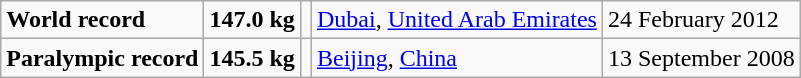<table class="wikitable">
<tr>
<td><strong>World record</strong></td>
<td><strong>147.0 kg</strong></td>
<td></td>
<td><a href='#'>Dubai</a>, <a href='#'>United Arab Emirates</a></td>
<td>24 February 2012</td>
</tr>
<tr>
<td><strong>Paralympic record</strong></td>
<td><strong>145.5 kg</strong></td>
<td></td>
<td><a href='#'>Beijing</a>, <a href='#'>China</a></td>
<td>13 September 2008</td>
</tr>
</table>
